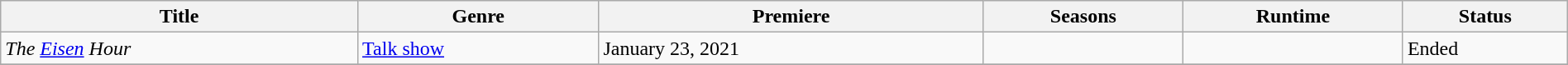<table class="wikitable sortable" style="width:100%;">
<tr>
<th>Title</th>
<th>Genre</th>
<th>Premiere</th>
<th>Seasons</th>
<th>Runtime</th>
<th>Status</th>
</tr>
<tr>
<td><em>The <a href='#'>Eisen</a> Hour</em></td>
<td><a href='#'>Talk show</a></td>
<td>January 23, 2021</td>
<td></td>
<td></td>
<td>Ended</td>
</tr>
<tr>
</tr>
</table>
